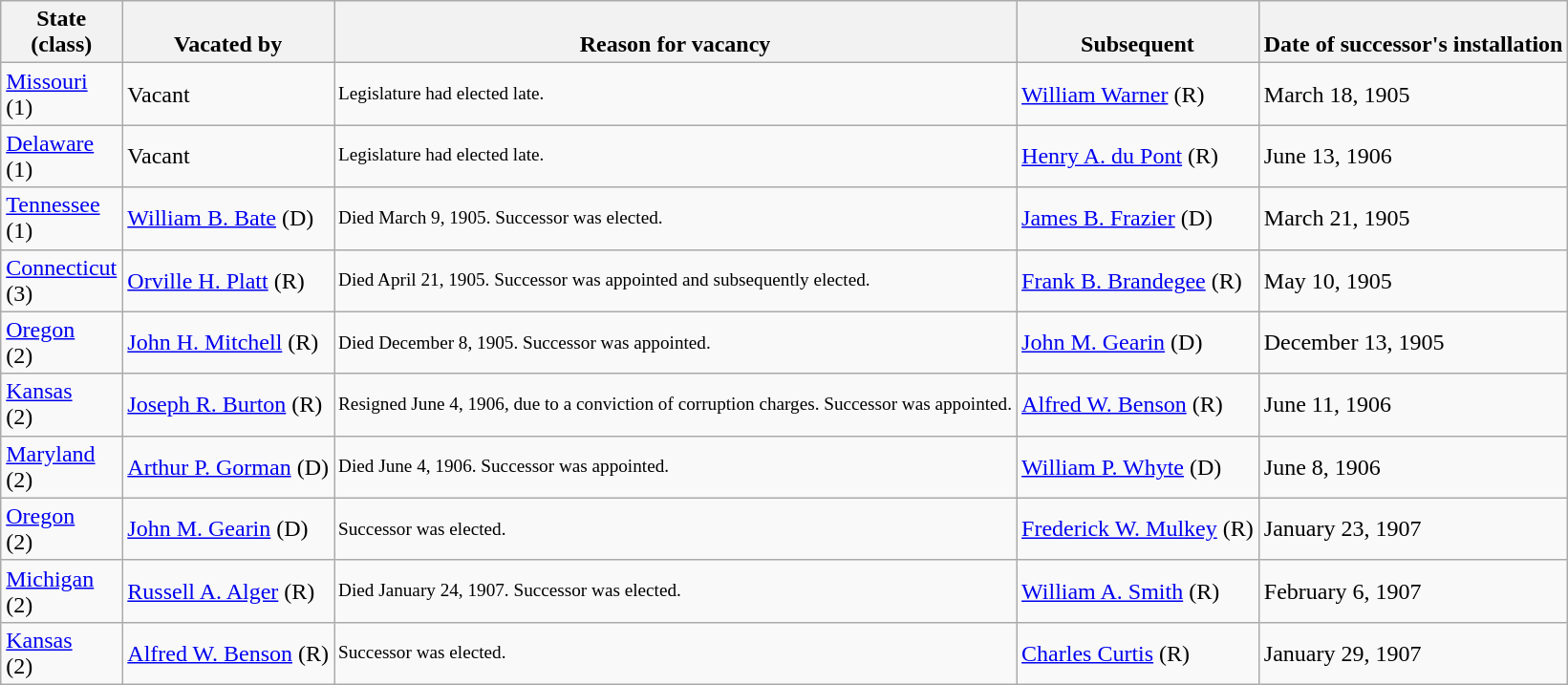<table class="wikitable sortable">
<tr valign=bottom>
<th>State<br>(class)</th>
<th>Vacated by</th>
<th>Reason for vacancy</th>
<th>Subsequent</th>
<th>Date of successor's installation</th>
</tr>
<tr>
<td><a href='#'>Missouri</a><br>(1)</td>
<td>Vacant</td>
<td style="font-size:80%">Legislature had elected late.</td>
<td><a href='#'>William Warner</a> (R)</td>
<td>March 18, 1905</td>
</tr>
<tr>
<td><a href='#'>Delaware</a><br>(1)</td>
<td>Vacant</td>
<td style="font-size:80%">Legislature had elected late.</td>
<td><a href='#'>Henry A. du Pont</a> (R)</td>
<td>June 13, 1906</td>
</tr>
<tr>
<td><a href='#'>Tennessee</a><br>(1)</td>
<td><a href='#'>William B. Bate</a> (D)</td>
<td style="font-size:80%">Died March 9, 1905. Successor was elected.</td>
<td><a href='#'>James B. Frazier</a> (D)</td>
<td>March 21, 1905</td>
</tr>
<tr>
<td><a href='#'>Connecticut</a><br>(3)</td>
<td><a href='#'>Orville H. Platt</a> (R)</td>
<td style="font-size:80%">Died April 21, 1905. Successor was appointed and subsequently elected.</td>
<td><a href='#'>Frank B. Brandegee</a> (R)</td>
<td>May 10, 1905</td>
</tr>
<tr>
<td><a href='#'>Oregon</a><br>(2)</td>
<td><a href='#'>John H. Mitchell</a> (R)</td>
<td style="font-size:80%">Died December 8, 1905. Successor was appointed.</td>
<td><a href='#'>John M. Gearin</a> (D)</td>
<td>December 13, 1905</td>
</tr>
<tr>
<td><a href='#'>Kansas</a><br>(2)</td>
<td><a href='#'>Joseph R. Burton</a> (R)</td>
<td style="font-size:80%">Resigned June 4, 1906, due to a conviction of corruption charges. Successor was appointed.</td>
<td><a href='#'>Alfred W. Benson</a> (R)</td>
<td>June 11, 1906</td>
</tr>
<tr>
<td><a href='#'>Maryland</a><br>(2)</td>
<td><a href='#'>Arthur P. Gorman</a> (D)</td>
<td style="font-size:80%">Died June 4, 1906. Successor was appointed.</td>
<td><a href='#'>William P. Whyte</a> (D)</td>
<td>June 8, 1906</td>
</tr>
<tr>
<td><a href='#'>Oregon</a><br>(2)</td>
<td><a href='#'>John M. Gearin</a> (D)</td>
<td style="font-size:80%">Successor was elected.</td>
<td><a href='#'>Frederick W. Mulkey</a> (R)</td>
<td>January 23, 1907</td>
</tr>
<tr>
<td><a href='#'>Michigan</a><br>(2)</td>
<td><a href='#'>Russell A. Alger</a> (R)</td>
<td style="font-size:80%">Died January 24, 1907. Successor was elected.</td>
<td><a href='#'>William A. Smith</a> (R)</td>
<td>February 6, 1907</td>
</tr>
<tr>
<td><a href='#'>Kansas</a><br>(2)</td>
<td><a href='#'>Alfred W. Benson</a> (R)</td>
<td style="font-size:80%">Successor was elected.</td>
<td><a href='#'>Charles Curtis</a> (R)</td>
<td>January 29, 1907</td>
</tr>
</table>
